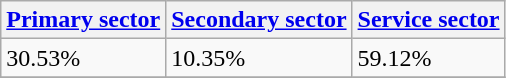<table class="wikitable" border="1">
<tr>
<th><a href='#'>Primary sector</a></th>
<th><a href='#'>Secondary sector</a></th>
<th><a href='#'>Service sector</a></th>
</tr>
<tr>
<td>30.53%</td>
<td>10.35%</td>
<td>59.12%</td>
</tr>
<tr>
</tr>
</table>
